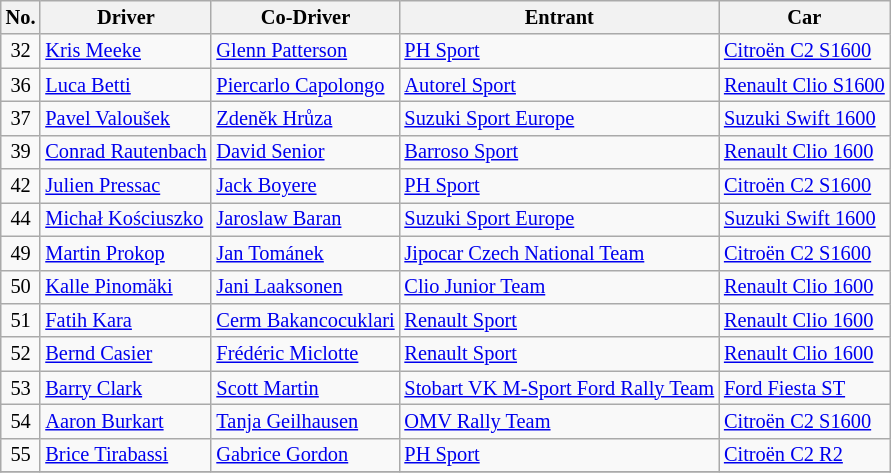<table class="wikitable" style="font-size: 85%;">
<tr>
<th>No.</th>
<th>Driver</th>
<th>Co-Driver</th>
<th>Entrant</th>
<th>Car</th>
</tr>
<tr>
<td align="center">32</td>
<td> <a href='#'>Kris Meeke</a></td>
<td> <a href='#'>Glenn Patterson</a></td>
<td> <a href='#'>PH Sport</a></td>
<td><a href='#'>Citroën C2 S1600</a></td>
</tr>
<tr>
<td align="center">36</td>
<td> <a href='#'>Luca Betti</a></td>
<td> <a href='#'>Piercarlo Capolongo</a></td>
<td> <a href='#'>Autorel Sport</a></td>
<td><a href='#'>Renault Clio S1600</a></td>
</tr>
<tr>
<td align="center">37</td>
<td> <a href='#'>Pavel Valoušek</a></td>
<td> <a href='#'>Zdeněk Hrůza</a></td>
<td> <a href='#'>Suzuki Sport Europe</a></td>
<td><a href='#'>Suzuki Swift 1600</a></td>
</tr>
<tr>
<td align="center">39</td>
<td> <a href='#'>Conrad Rautenbach</a></td>
<td> <a href='#'>David Senior</a></td>
<td> <a href='#'>Barroso Sport</a></td>
<td><a href='#'>Renault Clio 1600</a></td>
</tr>
<tr>
<td align="center">42</td>
<td> <a href='#'>Julien Pressac</a></td>
<td> <a href='#'>Jack Boyere</a></td>
<td> <a href='#'>PH Sport</a></td>
<td><a href='#'>Citroën C2 S1600</a></td>
</tr>
<tr>
<td align="center">44</td>
<td> <a href='#'>Michał Kościuszko</a></td>
<td> <a href='#'>Jaroslaw Baran</a></td>
<td> <a href='#'>Suzuki Sport Europe</a></td>
<td><a href='#'>Suzuki Swift 1600</a></td>
</tr>
<tr>
<td align="center">49</td>
<td> <a href='#'>Martin Prokop</a></td>
<td> <a href='#'>Jan Tománek</a></td>
<td> <a href='#'>Jipocar Czech National Team</a></td>
<td><a href='#'>Citroën C2 S1600</a></td>
</tr>
<tr>
<td align="center">50</td>
<td> <a href='#'>Kalle Pinomäki</a></td>
<td> <a href='#'>Jani Laaksonen</a></td>
<td> <a href='#'>Clio Junior Team</a></td>
<td><a href='#'>Renault Clio 1600</a></td>
</tr>
<tr>
<td align="center">51</td>
<td> <a href='#'>Fatih Kara</a></td>
<td> <a href='#'>Cerm Bakancocuklari</a></td>
<td> <a href='#'>Renault Sport</a></td>
<td><a href='#'>Renault Clio 1600</a></td>
</tr>
<tr>
<td align="center">52</td>
<td> <a href='#'>Bernd Casier</a></td>
<td> <a href='#'>Frédéric Miclotte</a></td>
<td> <a href='#'>Renault Sport</a></td>
<td><a href='#'>Renault Clio 1600</a></td>
</tr>
<tr>
<td align="center">53</td>
<td> <a href='#'>Barry Clark</a></td>
<td> <a href='#'>Scott Martin</a></td>
<td> <a href='#'>Stobart VK M-Sport Ford Rally Team</a></td>
<td><a href='#'>Ford Fiesta ST</a></td>
</tr>
<tr>
<td align="center">54</td>
<td> <a href='#'>Aaron Burkart</a></td>
<td> <a href='#'>Tanja Geilhausen</a></td>
<td> <a href='#'>OMV Rally Team</a></td>
<td><a href='#'>Citroën C2 S1600</a></td>
</tr>
<tr>
<td align="center">55</td>
<td> <a href='#'>Brice Tirabassi</a></td>
<td> <a href='#'>Gabrice Gordon</a></td>
<td> <a href='#'>PH Sport</a></td>
<td><a href='#'>Citroën C2 R2</a></td>
</tr>
<tr>
</tr>
</table>
